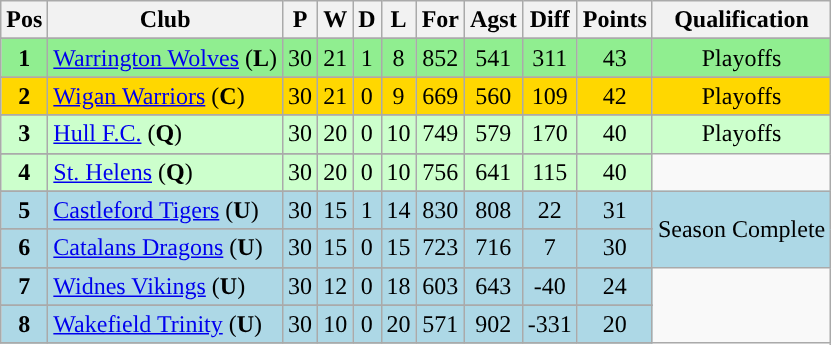<table class="wikitable" style="text-align:left;">
<tr>
<th><strong>Pos</strong></th>
<th><strong>Club</strong></th>
<th><strong>P</strong></th>
<th><strong>W</strong></th>
<th><strong>D</strong></th>
<th><strong>L</strong></th>
<th><strong>For</strong></th>
<th><strong>Agst</strong></th>
<th><strong>Diff</strong></th>
<th><strong>Points</strong></th>
<th><strong>Qualification</strong></th>
</tr>
<tr --->
</tr>
<tr align=center style="background:lightgreen;">
<td><strong>1</strong></td>
<td style="text-align:left;"> <a href='#'>Warrington Wolves</a> (<strong>L</strong>)</td>
<td>30</td>
<td>21</td>
<td>1</td>
<td>8</td>
<td>852</td>
<td>541</td>
<td>311</td>
<td>43</td>
<td Colspan=1>Playoffs</td>
</tr>
<tr --->
</tr>
<tr align=center style="background: gold;">
<td><strong>2</strong></td>
<td style="text-align:left;"> <a href='#'>Wigan Warriors</a> (<strong>C</strong>)</td>
<td>30</td>
<td>21</td>
<td>0</td>
<td>9</td>
<td>669</td>
<td>560</td>
<td>109</td>
<td>42</td>
<td Colspan=1>Playoffs</td>
</tr>
<tr --->
</tr>
<tr align=center style="background:#ccffcc;">
<td><strong>3</strong></td>
<td style="text-align:left;"> <a href='#'>Hull F.C.</a> (<strong>Q</strong>)</td>
<td>30</td>
<td>20</td>
<td>0</td>
<td>10</td>
<td>749</td>
<td>579</td>
<td>170</td>
<td>40</td>
<td Rowspan=2>Playoffs</td>
</tr>
<tr --->
</tr>
<tr align=center style="background:#ccffcc;">
<td><strong>4</strong></td>
<td style="text-align:left;"> <a href='#'>St. Helens</a> (<strong>Q</strong>)</td>
<td>30</td>
<td>20</td>
<td>0</td>
<td>10</td>
<td>756</td>
<td>641</td>
<td>115</td>
<td>40</td>
</tr>
<tr --->
</tr>
<tr align=center style="background:lightblue">
<td><strong>5</strong></td>
<td style="text-align:left;"> <a href='#'>Castleford Tigers</a> (<strong>U</strong>)</td>
<td>30</td>
<td>15</td>
<td>1</td>
<td>14</td>
<td>830</td>
<td>808</td>
<td>22</td>
<td>31</td>
<td rowspan=4>Season Complete</td>
</tr>
<tr --->
</tr>
<tr align=center style="background:lightblue">
<td><strong>6</strong></td>
<td style="text-align:left;"> <a href='#'>Catalans Dragons</a> (<strong>U</strong>)</td>
<td>30</td>
<td>15</td>
<td>0</td>
<td>15</td>
<td>723</td>
<td>716</td>
<td>7</td>
<td>30</td>
</tr>
<tr --->
</tr>
<tr align=center style="background:lightblue">
<td><strong>7</strong></td>
<td style="text-align:left;"> <a href='#'>Widnes Vikings</a> (<strong>U</strong>)</td>
<td>30</td>
<td>12</td>
<td>0</td>
<td>18</td>
<td>603</td>
<td>643</td>
<td>-40</td>
<td>24</td>
</tr>
<tr --->
</tr>
<tr align=center style="background:lightblue">
<td><strong>8</strong></td>
<td style="text-align:left;"> <a href='#'>Wakefield Trinity</a> (<strong>U</strong>)</td>
<td>30</td>
<td>10</td>
<td>0</td>
<td>20</td>
<td>571</td>
<td>902</td>
<td>-331</td>
<td>20</td>
</tr>
<tr --->
</tr>
</table>
